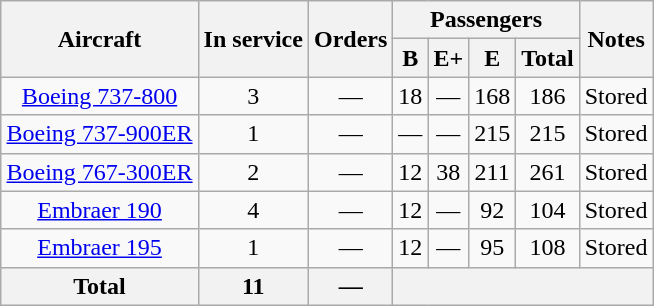<table class="wikitable" style="margin:0.5em auto; text-align:center">
<tr>
<th rowspan=2>Aircraft</th>
<th rowspan=2>In service</th>
<th rowspan=2>Orders</th>
<th colspan=4>Passengers</th>
<th rowspan=2>Notes</th>
</tr>
<tr>
<th><abbr>B</abbr></th>
<th><abbr>E+</abbr></th>
<th><abbr>E</abbr></th>
<th>Total</th>
</tr>
<tr>
<td><a href='#'>Boeing 737-800</a></td>
<td>3</td>
<td>—</td>
<td>18</td>
<td>—</td>
<td>168</td>
<td>186</td>
<td>Stored</td>
</tr>
<tr>
<td><a href='#'>Boeing 737-900ER</a></td>
<td>1</td>
<td>—</td>
<td>—</td>
<td>—</td>
<td>215</td>
<td>215</td>
<td>Stored</td>
</tr>
<tr>
<td><a href='#'>Boeing 767-300ER</a></td>
<td>2</td>
<td>—</td>
<td>12</td>
<td>38</td>
<td>211</td>
<td>261</td>
<td>Stored</td>
</tr>
<tr>
<td><a href='#'>Embraer 190</a></td>
<td>4</td>
<td>—</td>
<td>12</td>
<td>—</td>
<td>92</td>
<td>104</td>
<td>Stored</td>
</tr>
<tr>
<td><a href='#'>Embraer 195</a></td>
<td>1</td>
<td>—</td>
<td>12</td>
<td>—</td>
<td>95</td>
<td>108</td>
<td>Stored</td>
</tr>
<tr>
<th>Total</th>
<th>11</th>
<th>—</th>
<th colspan="5"></th>
</tr>
</table>
